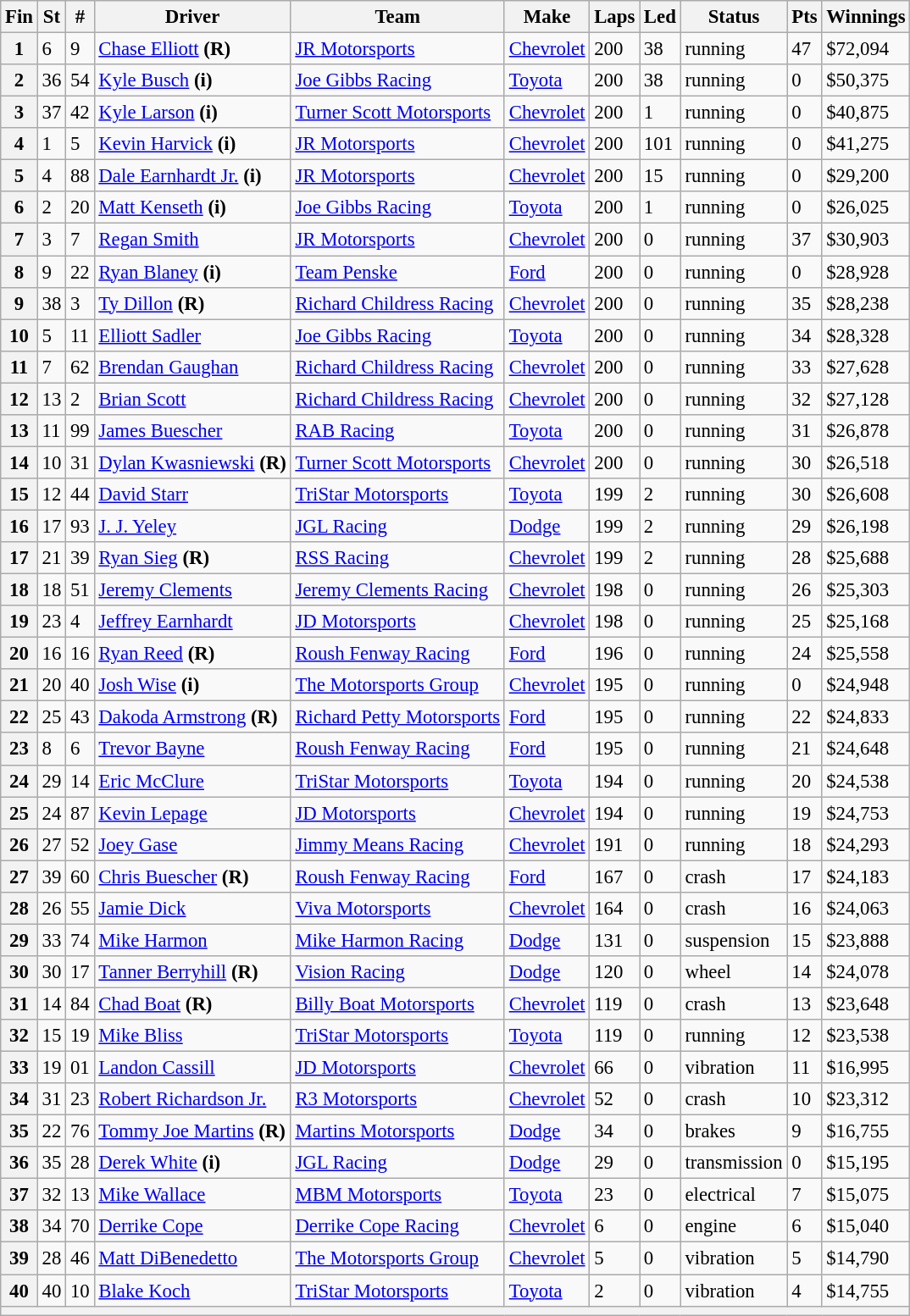<table class="wikitable" style="font-size:95%">
<tr>
<th>Fin</th>
<th>St</th>
<th>#</th>
<th>Driver</th>
<th>Team</th>
<th>Make</th>
<th>Laps</th>
<th>Led</th>
<th>Status</th>
<th>Pts</th>
<th>Winnings</th>
</tr>
<tr>
<th>1</th>
<td>6</td>
<td>9</td>
<td><a href='#'>Chase Elliott</a> <strong>(R)</strong></td>
<td><a href='#'>JR Motorsports</a></td>
<td><a href='#'>Chevrolet</a></td>
<td>200</td>
<td>38</td>
<td>running</td>
<td>47</td>
<td>$72,094</td>
</tr>
<tr>
<th>2</th>
<td>36</td>
<td>54</td>
<td><a href='#'>Kyle Busch</a> <strong>(i)</strong></td>
<td><a href='#'>Joe Gibbs Racing</a></td>
<td><a href='#'>Toyota</a></td>
<td>200</td>
<td>38</td>
<td>running</td>
<td>0</td>
<td>$50,375</td>
</tr>
<tr>
<th>3</th>
<td>37</td>
<td>42</td>
<td><a href='#'>Kyle Larson</a> <strong>(i)</strong></td>
<td><a href='#'>Turner Scott Motorsports</a></td>
<td><a href='#'>Chevrolet</a></td>
<td>200</td>
<td>1</td>
<td>running</td>
<td>0</td>
<td>$40,875</td>
</tr>
<tr>
<th>4</th>
<td>1</td>
<td>5</td>
<td><a href='#'>Kevin Harvick</a> <strong>(i)</strong></td>
<td><a href='#'>JR Motorsports</a></td>
<td><a href='#'>Chevrolet</a></td>
<td>200</td>
<td>101</td>
<td>running</td>
<td>0</td>
<td>$41,275</td>
</tr>
<tr>
<th>5</th>
<td>4</td>
<td>88</td>
<td><a href='#'>Dale Earnhardt Jr.</a> <strong>(i)</strong></td>
<td><a href='#'>JR Motorsports</a></td>
<td><a href='#'>Chevrolet</a></td>
<td>200</td>
<td>15</td>
<td>running</td>
<td>0</td>
<td>$29,200</td>
</tr>
<tr>
<th>6</th>
<td>2</td>
<td>20</td>
<td><a href='#'>Matt Kenseth</a> <strong>(i)</strong></td>
<td><a href='#'>Joe Gibbs Racing</a></td>
<td><a href='#'>Toyota</a></td>
<td>200</td>
<td>1</td>
<td>running</td>
<td>0</td>
<td>$26,025</td>
</tr>
<tr>
<th>7</th>
<td>3</td>
<td>7</td>
<td><a href='#'>Regan Smith</a></td>
<td><a href='#'>JR Motorsports</a></td>
<td><a href='#'>Chevrolet</a></td>
<td>200</td>
<td>0</td>
<td>running</td>
<td>37</td>
<td>$30,903</td>
</tr>
<tr>
<th>8</th>
<td>9</td>
<td>22</td>
<td><a href='#'>Ryan Blaney</a> <strong>(i)</strong></td>
<td><a href='#'>Team Penske</a></td>
<td><a href='#'>Ford</a></td>
<td>200</td>
<td>0</td>
<td>running</td>
<td>0</td>
<td>$28,928</td>
</tr>
<tr>
<th>9</th>
<td>38</td>
<td>3</td>
<td><a href='#'>Ty Dillon</a> <strong>(R)</strong></td>
<td><a href='#'>Richard Childress Racing</a></td>
<td><a href='#'>Chevrolet</a></td>
<td>200</td>
<td>0</td>
<td>running</td>
<td>35</td>
<td>$28,238</td>
</tr>
<tr>
<th>10</th>
<td>5</td>
<td>11</td>
<td><a href='#'>Elliott Sadler</a></td>
<td><a href='#'>Joe Gibbs Racing</a></td>
<td><a href='#'>Toyota</a></td>
<td>200</td>
<td>0</td>
<td>running</td>
<td>34</td>
<td>$28,328</td>
</tr>
<tr>
<th>11</th>
<td>7</td>
<td>62</td>
<td><a href='#'>Brendan Gaughan</a></td>
<td><a href='#'>Richard Childress Racing</a></td>
<td><a href='#'>Chevrolet</a></td>
<td>200</td>
<td>0</td>
<td>running</td>
<td>33</td>
<td>$27,628</td>
</tr>
<tr>
<th>12</th>
<td>13</td>
<td>2</td>
<td><a href='#'>Brian Scott</a></td>
<td><a href='#'>Richard Childress Racing</a></td>
<td><a href='#'>Chevrolet</a></td>
<td>200</td>
<td>0</td>
<td>running</td>
<td>32</td>
<td>$27,128</td>
</tr>
<tr>
<th>13</th>
<td>11</td>
<td>99</td>
<td><a href='#'>James Buescher</a></td>
<td><a href='#'>RAB Racing</a></td>
<td><a href='#'>Toyota</a></td>
<td>200</td>
<td>0</td>
<td>running</td>
<td>31</td>
<td>$26,878</td>
</tr>
<tr>
<th>14</th>
<td>10</td>
<td>31</td>
<td><a href='#'>Dylan Kwasniewski</a> <strong>(R)</strong></td>
<td><a href='#'>Turner Scott Motorsports</a></td>
<td><a href='#'>Chevrolet</a></td>
<td>200</td>
<td>0</td>
<td>running</td>
<td>30</td>
<td>$26,518</td>
</tr>
<tr>
<th>15</th>
<td>12</td>
<td>44</td>
<td><a href='#'>David Starr</a></td>
<td><a href='#'>TriStar Motorsports</a></td>
<td><a href='#'>Toyota</a></td>
<td>199</td>
<td>2</td>
<td>running</td>
<td>30</td>
<td>$26,608</td>
</tr>
<tr>
<th>16</th>
<td>17</td>
<td>93</td>
<td><a href='#'>J. J. Yeley</a></td>
<td><a href='#'>JGL Racing</a></td>
<td><a href='#'>Dodge</a></td>
<td>199</td>
<td>2</td>
<td>running</td>
<td>29</td>
<td>$26,198</td>
</tr>
<tr>
<th>17</th>
<td>21</td>
<td>39</td>
<td><a href='#'>Ryan Sieg</a> <strong>(R)</strong></td>
<td><a href='#'>RSS Racing</a></td>
<td><a href='#'>Chevrolet</a></td>
<td>199</td>
<td>2</td>
<td>running</td>
<td>28</td>
<td>$25,688</td>
</tr>
<tr>
<th>18</th>
<td>18</td>
<td>51</td>
<td><a href='#'>Jeremy Clements</a></td>
<td><a href='#'>Jeremy Clements Racing</a></td>
<td><a href='#'>Chevrolet</a></td>
<td>198</td>
<td>0</td>
<td>running</td>
<td>26</td>
<td>$25,303</td>
</tr>
<tr>
<th>19</th>
<td>23</td>
<td>4</td>
<td><a href='#'>Jeffrey Earnhardt</a></td>
<td><a href='#'>JD Motorsports</a></td>
<td><a href='#'>Chevrolet</a></td>
<td>198</td>
<td>0</td>
<td>running</td>
<td>25</td>
<td>$25,168</td>
</tr>
<tr>
<th>20</th>
<td>16</td>
<td>16</td>
<td><a href='#'>Ryan Reed</a> <strong>(R)</strong></td>
<td><a href='#'>Roush Fenway Racing</a></td>
<td><a href='#'>Ford</a></td>
<td>196</td>
<td>0</td>
<td>running</td>
<td>24</td>
<td>$25,558</td>
</tr>
<tr>
<th>21</th>
<td>20</td>
<td>40</td>
<td><a href='#'>Josh Wise</a> <strong>(i)</strong></td>
<td><a href='#'>The Motorsports Group</a></td>
<td><a href='#'>Chevrolet</a></td>
<td>195</td>
<td>0</td>
<td>running</td>
<td>0</td>
<td>$24,948</td>
</tr>
<tr>
<th>22</th>
<td>25</td>
<td>43</td>
<td><a href='#'>Dakoda Armstrong</a> <strong>(R)</strong></td>
<td><a href='#'>Richard Petty Motorsports</a></td>
<td><a href='#'>Ford</a></td>
<td>195</td>
<td>0</td>
<td>running</td>
<td>22</td>
<td>$24,833</td>
</tr>
<tr>
<th>23</th>
<td>8</td>
<td>6</td>
<td><a href='#'>Trevor Bayne</a></td>
<td><a href='#'>Roush Fenway Racing</a></td>
<td><a href='#'>Ford</a></td>
<td>195</td>
<td>0</td>
<td>running</td>
<td>21</td>
<td>$24,648</td>
</tr>
<tr>
<th>24</th>
<td>29</td>
<td>14</td>
<td><a href='#'>Eric McClure</a></td>
<td><a href='#'>TriStar Motorsports</a></td>
<td><a href='#'>Toyota</a></td>
<td>194</td>
<td>0</td>
<td>running</td>
<td>20</td>
<td>$24,538</td>
</tr>
<tr>
<th>25</th>
<td>24</td>
<td>87</td>
<td><a href='#'>Kevin Lepage</a></td>
<td><a href='#'>JD Motorsports</a></td>
<td><a href='#'>Chevrolet</a></td>
<td>194</td>
<td>0</td>
<td>running</td>
<td>19</td>
<td>$24,753</td>
</tr>
<tr>
<th>26</th>
<td>27</td>
<td>52</td>
<td><a href='#'>Joey Gase</a></td>
<td><a href='#'>Jimmy Means Racing</a></td>
<td><a href='#'>Chevrolet</a></td>
<td>191</td>
<td>0</td>
<td>running</td>
<td>18</td>
<td>$24,293</td>
</tr>
<tr>
<th>27</th>
<td>39</td>
<td>60</td>
<td><a href='#'>Chris Buescher</a> <strong>(R)</strong></td>
<td><a href='#'>Roush Fenway Racing</a></td>
<td><a href='#'>Ford</a></td>
<td>167</td>
<td>0</td>
<td>crash</td>
<td>17</td>
<td>$24,183</td>
</tr>
<tr>
<th>28</th>
<td>26</td>
<td>55</td>
<td><a href='#'>Jamie Dick</a></td>
<td><a href='#'>Viva Motorsports</a></td>
<td><a href='#'>Chevrolet</a></td>
<td>164</td>
<td>0</td>
<td>crash</td>
<td>16</td>
<td>$24,063</td>
</tr>
<tr>
<th>29</th>
<td>33</td>
<td>74</td>
<td><a href='#'>Mike Harmon</a></td>
<td><a href='#'>Mike Harmon Racing</a></td>
<td><a href='#'>Dodge</a></td>
<td>131</td>
<td>0</td>
<td>suspension</td>
<td>15</td>
<td>$23,888</td>
</tr>
<tr>
<th>30</th>
<td>30</td>
<td>17</td>
<td><a href='#'>Tanner Berryhill</a> <strong>(R)</strong></td>
<td><a href='#'>Vision Racing</a></td>
<td><a href='#'>Dodge</a></td>
<td>120</td>
<td>0</td>
<td>wheel</td>
<td>14</td>
<td>$24,078</td>
</tr>
<tr>
<th>31</th>
<td>14</td>
<td>84</td>
<td><a href='#'>Chad Boat</a> <strong>(R)</strong></td>
<td><a href='#'>Billy Boat Motorsports</a></td>
<td><a href='#'>Chevrolet</a></td>
<td>119</td>
<td>0</td>
<td>crash</td>
<td>13</td>
<td>$23,648</td>
</tr>
<tr>
<th>32</th>
<td>15</td>
<td>19</td>
<td><a href='#'>Mike Bliss</a></td>
<td><a href='#'>TriStar Motorsports</a></td>
<td><a href='#'>Toyota</a></td>
<td>119</td>
<td>0</td>
<td>running</td>
<td>12</td>
<td>$23,538</td>
</tr>
<tr>
<th>33</th>
<td>19</td>
<td>01</td>
<td><a href='#'>Landon Cassill</a></td>
<td><a href='#'>JD Motorsports</a></td>
<td><a href='#'>Chevrolet</a></td>
<td>66</td>
<td>0</td>
<td>vibration</td>
<td>11</td>
<td>$16,995</td>
</tr>
<tr>
<th>34</th>
<td>31</td>
<td>23</td>
<td><a href='#'>Robert Richardson Jr.</a></td>
<td><a href='#'>R3 Motorsports</a></td>
<td><a href='#'>Chevrolet</a></td>
<td>52</td>
<td>0</td>
<td>crash</td>
<td>10</td>
<td>$23,312</td>
</tr>
<tr>
<th>35</th>
<td>22</td>
<td>76</td>
<td><a href='#'>Tommy Joe Martins</a> <strong>(R)</strong></td>
<td><a href='#'>Martins Motorsports</a></td>
<td><a href='#'>Dodge</a></td>
<td>34</td>
<td>0</td>
<td>brakes</td>
<td>9</td>
<td>$16,755</td>
</tr>
<tr>
<th>36</th>
<td>35</td>
<td>28</td>
<td><a href='#'>Derek White</a> <strong>(i)</strong></td>
<td><a href='#'>JGL Racing</a></td>
<td><a href='#'>Dodge</a></td>
<td>29</td>
<td>0</td>
<td>transmission</td>
<td>0</td>
<td>$15,195</td>
</tr>
<tr>
<th>37</th>
<td>32</td>
<td>13</td>
<td><a href='#'>Mike Wallace</a></td>
<td><a href='#'>MBM Motorsports</a></td>
<td><a href='#'>Toyota</a></td>
<td>23</td>
<td>0</td>
<td>electrical</td>
<td>7</td>
<td>$15,075</td>
</tr>
<tr>
<th>38</th>
<td>34</td>
<td>70</td>
<td><a href='#'>Derrike Cope</a></td>
<td><a href='#'>Derrike Cope Racing</a></td>
<td><a href='#'>Chevrolet</a></td>
<td>6</td>
<td>0</td>
<td>engine</td>
<td>6</td>
<td>$15,040</td>
</tr>
<tr>
<th>39</th>
<td>28</td>
<td>46</td>
<td><a href='#'>Matt DiBenedetto</a></td>
<td><a href='#'>The Motorsports Group</a></td>
<td><a href='#'>Chevrolet</a></td>
<td>5</td>
<td>0</td>
<td>vibration</td>
<td>5</td>
<td>$14,790</td>
</tr>
<tr>
<th>40</th>
<td>40</td>
<td>10</td>
<td><a href='#'>Blake Koch</a></td>
<td><a href='#'>TriStar Motorsports</a></td>
<td><a href='#'>Toyota</a></td>
<td>2</td>
<td>0</td>
<td>vibration</td>
<td>4</td>
<td>$14,755</td>
</tr>
<tr>
<th colspan="11"></th>
</tr>
</table>
